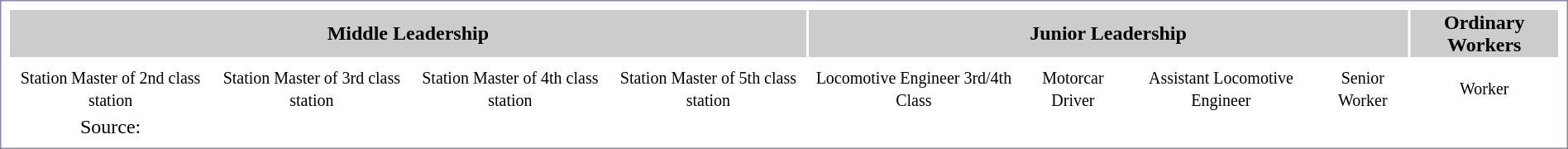<table style="width:100%; border:1px solid #8888aa; background:#fff; padding:5px; font-size:100%; margin:0 12px 12px 0; text-align:center;">
<tr style="background:#ccc;">
<th colspan="4">Middle Leadership</th>
<th colspan="4">Junior Leadership</th>
<th colspan="1">Ordinary Workers</th>
</tr>
<tr style="text-align:center;">
<td></td>
<td></td>
<td></td>
<td></td>
<td></td>
<td></td>
<td></td>
<td></td>
<td></td>
</tr>
<tr>
<td><small>Station Master of 2nd class station</small></td>
<td><small>Station Master of 3rd class station</small></td>
<td><small>Station Master of 4th class station</small></td>
<td><small>Station Master of 5th class station</small></td>
<td><small>Locomotive Engineer 3rd/4th Class</small></td>
<td><small>Motorcar Driver</small></td>
<td><small>Assistant Locomotive Engineer</small></td>
<td><small>Senior Worker</small></td>
<td><small>Worker</small></td>
</tr>
<tr>
<td>Source:</td>
</tr>
</table>
